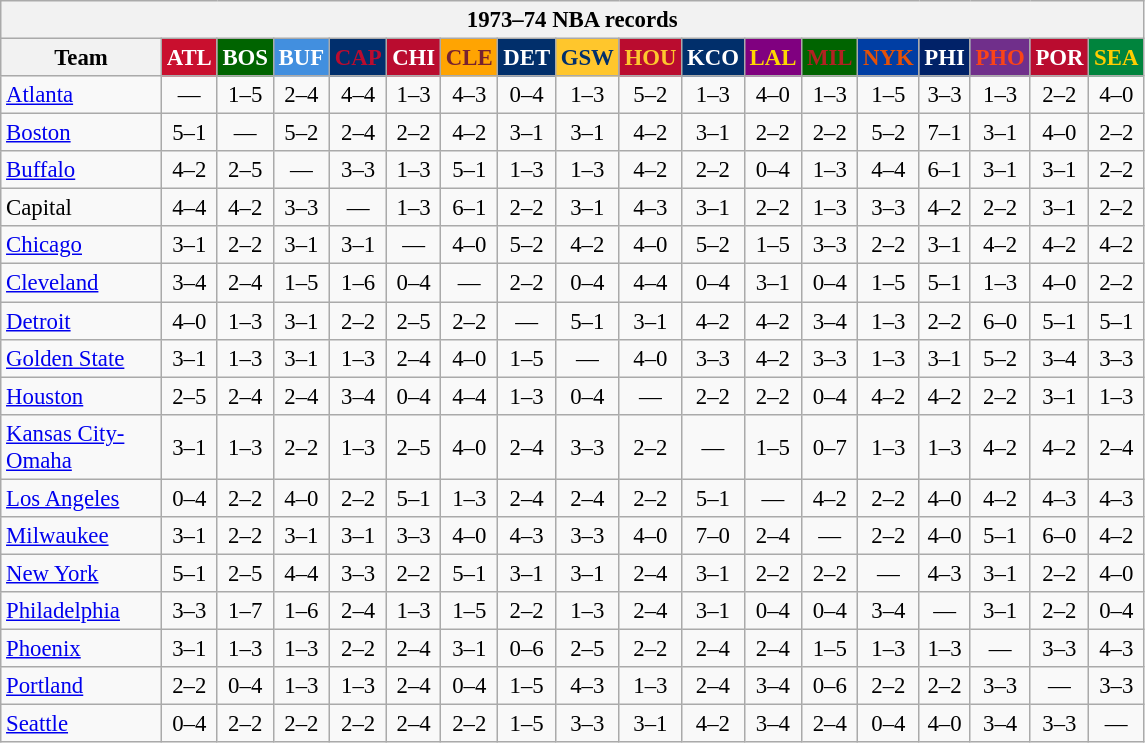<table class="wikitable" style="font-size:95%; text-align:center;">
<tr>
<th colspan=18>1973–74 NBA records</th>
</tr>
<tr>
<th width=100>Team</th>
<th style="background:#C90F2E;color:#FFFFFF;width=35">ATL</th>
<th style="background:#006400;color:#FFFFFF;width=35">BOS</th>
<th style="background:#428FDF;color:#FFFFFF;width=35">BUF</th>
<th style="background:#012F6D;color:#BA0C2F;width=35">CAP</th>
<th style="background:#BA0C2F;color:#FFFFFF;width=35">CHI</th>
<th style="background:#FFA402;color:#77222F;width=35">CLE</th>
<th style="background:#012F6B;color:#FFFFFF;width=35">DET</th>
<th style="background:#FFC62C;color:#012F6B;width=35">GSW</th>
<th style="background:#BA0C2F;color:#FEC72E;width=35">HOU</th>
<th style="background:#012F6B;color:#FFFFFF;width=35">KCO</th>
<th style="background:#800080;color:#FFD700;width=35">LAL</th>
<th style="background:#006400;color:#B22222;width=35">MIL</th>
<th style="background:#003EA4;color:#E35208;width=35">NYK</th>
<th style="background:#012268;color:#FFFFFF;width=35">PHI</th>
<th style="background:#702F8B;color:#FA4417;width=35">PHO</th>
<th style="background:#BA0C2F;color:#FFFFFF;width=35">POR</th>
<th style="background:#00843D;color:#FFCD01;width=35">SEA</th>
</tr>
<tr>
<td style="text-align:left;"><a href='#'>Atlanta</a></td>
<td>—</td>
<td>1–5</td>
<td>2–4</td>
<td>4–4</td>
<td>1–3</td>
<td>4–3</td>
<td>0–4</td>
<td>1–3</td>
<td>5–2</td>
<td>1–3</td>
<td>4–0</td>
<td>1–3</td>
<td>1–5</td>
<td>3–3</td>
<td>1–3</td>
<td>2–2</td>
<td>4–0</td>
</tr>
<tr>
<td style="text-align:left;"><a href='#'>Boston</a></td>
<td>5–1</td>
<td>—</td>
<td>5–2</td>
<td>2–4</td>
<td>2–2</td>
<td>4–2</td>
<td>3–1</td>
<td>3–1</td>
<td>4–2</td>
<td>3–1</td>
<td>2–2</td>
<td>2–2</td>
<td>5–2</td>
<td>7–1</td>
<td>3–1</td>
<td>4–0</td>
<td>2–2</td>
</tr>
<tr>
<td style="text-align:left;"><a href='#'>Buffalo</a></td>
<td>4–2</td>
<td>2–5</td>
<td>—</td>
<td>3–3</td>
<td>1–3</td>
<td>5–1</td>
<td>1–3</td>
<td>1–3</td>
<td>4–2</td>
<td>2–2</td>
<td>0–4</td>
<td>1–3</td>
<td>4–4</td>
<td>6–1</td>
<td>3–1</td>
<td>3–1</td>
<td>2–2</td>
</tr>
<tr>
<td style="text-align:left;">Capital</td>
<td>4–4</td>
<td>4–2</td>
<td>3–3</td>
<td>—</td>
<td>1–3</td>
<td>6–1</td>
<td>2–2</td>
<td>3–1</td>
<td>4–3</td>
<td>3–1</td>
<td>2–2</td>
<td>1–3</td>
<td>3–3</td>
<td>4–2</td>
<td>2–2</td>
<td>3–1</td>
<td>2–2</td>
</tr>
<tr>
<td style="text-align:left;"><a href='#'>Chicago</a></td>
<td>3–1</td>
<td>2–2</td>
<td>3–1</td>
<td>3–1</td>
<td>—</td>
<td>4–0</td>
<td>5–2</td>
<td>4–2</td>
<td>4–0</td>
<td>5–2</td>
<td>1–5</td>
<td>3–3</td>
<td>2–2</td>
<td>3–1</td>
<td>4–2</td>
<td>4–2</td>
<td>4–2</td>
</tr>
<tr>
<td style="text-align:left;"><a href='#'>Cleveland</a></td>
<td>3–4</td>
<td>2–4</td>
<td>1–5</td>
<td>1–6</td>
<td>0–4</td>
<td>—</td>
<td>2–2</td>
<td>0–4</td>
<td>4–4</td>
<td>0–4</td>
<td>3–1</td>
<td>0–4</td>
<td>1–5</td>
<td>5–1</td>
<td>1–3</td>
<td>4–0</td>
<td>2–2</td>
</tr>
<tr>
<td style="text-align:left;"><a href='#'>Detroit</a></td>
<td>4–0</td>
<td>1–3</td>
<td>3–1</td>
<td>2–2</td>
<td>2–5</td>
<td>2–2</td>
<td>—</td>
<td>5–1</td>
<td>3–1</td>
<td>4–2</td>
<td>4–2</td>
<td>3–4</td>
<td>1–3</td>
<td>2–2</td>
<td>6–0</td>
<td>5–1</td>
<td>5–1</td>
</tr>
<tr>
<td style="text-align:left;"><a href='#'>Golden State</a></td>
<td>3–1</td>
<td>1–3</td>
<td>3–1</td>
<td>1–3</td>
<td>2–4</td>
<td>4–0</td>
<td>1–5</td>
<td>—</td>
<td>4–0</td>
<td>3–3</td>
<td>4–2</td>
<td>3–3</td>
<td>1–3</td>
<td>3–1</td>
<td>5–2</td>
<td>3–4</td>
<td>3–3</td>
</tr>
<tr>
<td style="text-align:left;"><a href='#'>Houston</a></td>
<td>2–5</td>
<td>2–4</td>
<td>2–4</td>
<td>3–4</td>
<td>0–4</td>
<td>4–4</td>
<td>1–3</td>
<td>0–4</td>
<td>—</td>
<td>2–2</td>
<td>2–2</td>
<td>0–4</td>
<td>4–2</td>
<td>4–2</td>
<td>2–2</td>
<td>3–1</td>
<td>1–3</td>
</tr>
<tr>
<td style="text-align:left;"><a href='#'>Kansas City-Omaha</a></td>
<td>3–1</td>
<td>1–3</td>
<td>2–2</td>
<td>1–3</td>
<td>2–5</td>
<td>4–0</td>
<td>2–4</td>
<td>3–3</td>
<td>2–2</td>
<td>—</td>
<td>1–5</td>
<td>0–7</td>
<td>1–3</td>
<td>1–3</td>
<td>4–2</td>
<td>4–2</td>
<td>2–4</td>
</tr>
<tr>
<td style="text-align:left;"><a href='#'>Los Angeles</a></td>
<td>0–4</td>
<td>2–2</td>
<td>4–0</td>
<td>2–2</td>
<td>5–1</td>
<td>1–3</td>
<td>2–4</td>
<td>2–4</td>
<td>2–2</td>
<td>5–1</td>
<td>—</td>
<td>4–2</td>
<td>2–2</td>
<td>4–0</td>
<td>4–2</td>
<td>4–3</td>
<td>4–3</td>
</tr>
<tr>
<td style="text-align:left;"><a href='#'>Milwaukee</a></td>
<td>3–1</td>
<td>2–2</td>
<td>3–1</td>
<td>3–1</td>
<td>3–3</td>
<td>4–0</td>
<td>4–3</td>
<td>3–3</td>
<td>4–0</td>
<td>7–0</td>
<td>2–4</td>
<td>—</td>
<td>2–2</td>
<td>4–0</td>
<td>5–1</td>
<td>6–0</td>
<td>4–2</td>
</tr>
<tr>
<td style="text-align:left;"><a href='#'>New York</a></td>
<td>5–1</td>
<td>2–5</td>
<td>4–4</td>
<td>3–3</td>
<td>2–2</td>
<td>5–1</td>
<td>3–1</td>
<td>3–1</td>
<td>2–4</td>
<td>3–1</td>
<td>2–2</td>
<td>2–2</td>
<td>—</td>
<td>4–3</td>
<td>3–1</td>
<td>2–2</td>
<td>4–0</td>
</tr>
<tr>
<td style="text-align:left;"><a href='#'>Philadelphia</a></td>
<td>3–3</td>
<td>1–7</td>
<td>1–6</td>
<td>2–4</td>
<td>1–3</td>
<td>1–5</td>
<td>2–2</td>
<td>1–3</td>
<td>2–4</td>
<td>3–1</td>
<td>0–4</td>
<td>0–4</td>
<td>3–4</td>
<td>—</td>
<td>3–1</td>
<td>2–2</td>
<td>0–4</td>
</tr>
<tr>
<td style="text-align:left;"><a href='#'>Phoenix</a></td>
<td>3–1</td>
<td>1–3</td>
<td>1–3</td>
<td>2–2</td>
<td>2–4</td>
<td>3–1</td>
<td>0–6</td>
<td>2–5</td>
<td>2–2</td>
<td>2–4</td>
<td>2–4</td>
<td>1–5</td>
<td>1–3</td>
<td>1–3</td>
<td>—</td>
<td>3–3</td>
<td>4–3</td>
</tr>
<tr>
<td style="text-align:left;"><a href='#'>Portland</a></td>
<td>2–2</td>
<td>0–4</td>
<td>1–3</td>
<td>1–3</td>
<td>2–4</td>
<td>0–4</td>
<td>1–5</td>
<td>4–3</td>
<td>1–3</td>
<td>2–4</td>
<td>3–4</td>
<td>0–6</td>
<td>2–2</td>
<td>2–2</td>
<td>3–3</td>
<td>—</td>
<td>3–3</td>
</tr>
<tr>
<td style="text-align:left;"><a href='#'>Seattle</a></td>
<td>0–4</td>
<td>2–2</td>
<td>2–2</td>
<td>2–2</td>
<td>2–4</td>
<td>2–2</td>
<td>1–5</td>
<td>3–3</td>
<td>3–1</td>
<td>4–2</td>
<td>3–4</td>
<td>2–4</td>
<td>0–4</td>
<td>4–0</td>
<td>3–4</td>
<td>3–3</td>
<td>—</td>
</tr>
</table>
